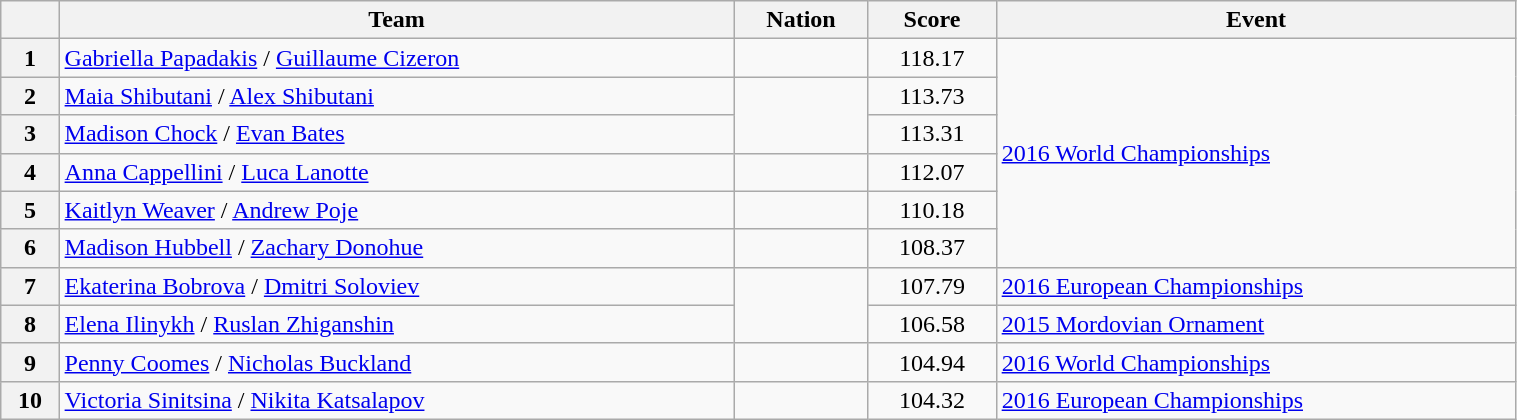<table class="wikitable sortable" style="text-align:left; width:80%">
<tr>
<th scope="col"></th>
<th scope="col">Team</th>
<th scope="col">Nation</th>
<th scope="col">Score</th>
<th scope="col">Event</th>
</tr>
<tr>
<th scope="row">1</th>
<td><a href='#'>Gabriella Papadakis</a> / <a href='#'>Guillaume Cizeron</a></td>
<td></td>
<td style="text-align:center;">118.17</td>
<td rowspan="6"><a href='#'>2016 World Championships</a></td>
</tr>
<tr>
<th scope="row">2</th>
<td><a href='#'>Maia Shibutani</a> / <a href='#'>Alex Shibutani</a></td>
<td rowspan="2"></td>
<td style="text-align:center;">113.73</td>
</tr>
<tr>
<th scope="row">3</th>
<td><a href='#'>Madison Chock</a> / <a href='#'>Evan Bates</a></td>
<td style="text-align:center;">113.31</td>
</tr>
<tr>
<th scope="row">4</th>
<td><a href='#'>Anna Cappellini</a> / <a href='#'>Luca Lanotte</a></td>
<td></td>
<td style="text-align:center;">112.07</td>
</tr>
<tr>
<th scope="row">5</th>
<td><a href='#'>Kaitlyn Weaver</a> / <a href='#'>Andrew Poje</a></td>
<td></td>
<td style="text-align:center;">110.18</td>
</tr>
<tr>
<th scope="row">6</th>
<td><a href='#'>Madison Hubbell</a> / <a href='#'>Zachary Donohue</a></td>
<td></td>
<td style="text-align:center;">108.37</td>
</tr>
<tr>
<th scope="row">7</th>
<td><a href='#'>Ekaterina Bobrova</a> / <a href='#'>Dmitri Soloviev</a></td>
<td rowspan="2"></td>
<td style="text-align:center;">107.79</td>
<td><a href='#'>2016 European Championships</a></td>
</tr>
<tr>
<th scope="row">8</th>
<td><a href='#'>Elena Ilinykh</a> / <a href='#'>Ruslan Zhiganshin</a></td>
<td style="text-align:center;">106.58</td>
<td><a href='#'>2015 Mordovian Ornament</a></td>
</tr>
<tr>
<th scope="row">9</th>
<td><a href='#'>Penny Coomes</a> / <a href='#'>Nicholas Buckland</a></td>
<td></td>
<td style="text-align:center;">104.94</td>
<td><a href='#'>2016 World Championships</a></td>
</tr>
<tr>
<th scope="row">10</th>
<td><a href='#'>Victoria Sinitsina</a> / <a href='#'>Nikita Katsalapov</a></td>
<td></td>
<td style="text-align:center;">104.32</td>
<td><a href='#'>2016 European Championships</a></td>
</tr>
</table>
